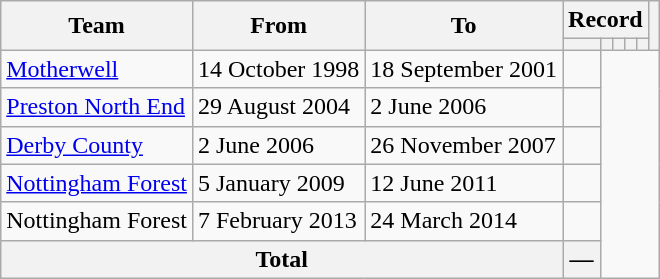<table class=wikitable style="text-align: center">
<tr>
<th rowspan=2>Team</th>
<th rowspan=2>From</th>
<th rowspan=2>To</th>
<th colspan=5>Record</th>
<th rowspan=2></th>
</tr>
<tr>
<th></th>
<th></th>
<th></th>
<th></th>
<th></th>
</tr>
<tr>
<td align=left><a href='#'>Motherwell</a></td>
<td align=left>14 October 1998</td>
<td align=left>18 September 2001<br></td>
<td></td>
</tr>
<tr>
<td align=left><a href='#'>Preston North End</a></td>
<td align=left>29 August 2004</td>
<td align=left>2 June 2006<br></td>
<td></td>
</tr>
<tr>
<td align=left><a href='#'>Derby County</a></td>
<td align=left>2 June 2006</td>
<td align=left>26 November 2007<br></td>
<td></td>
</tr>
<tr>
<td align=left><a href='#'>Nottingham Forest</a></td>
<td align=left>5 January 2009</td>
<td align=left>12 June 2011<br></td>
<td></td>
</tr>
<tr>
<td align=left>Nottingham Forest</td>
<td align=left>7 February 2013</td>
<td align=left>24 March 2014<br></td>
<td></td>
</tr>
<tr>
<th colspan=3>Total<br></th>
<th>—</th>
</tr>
</table>
